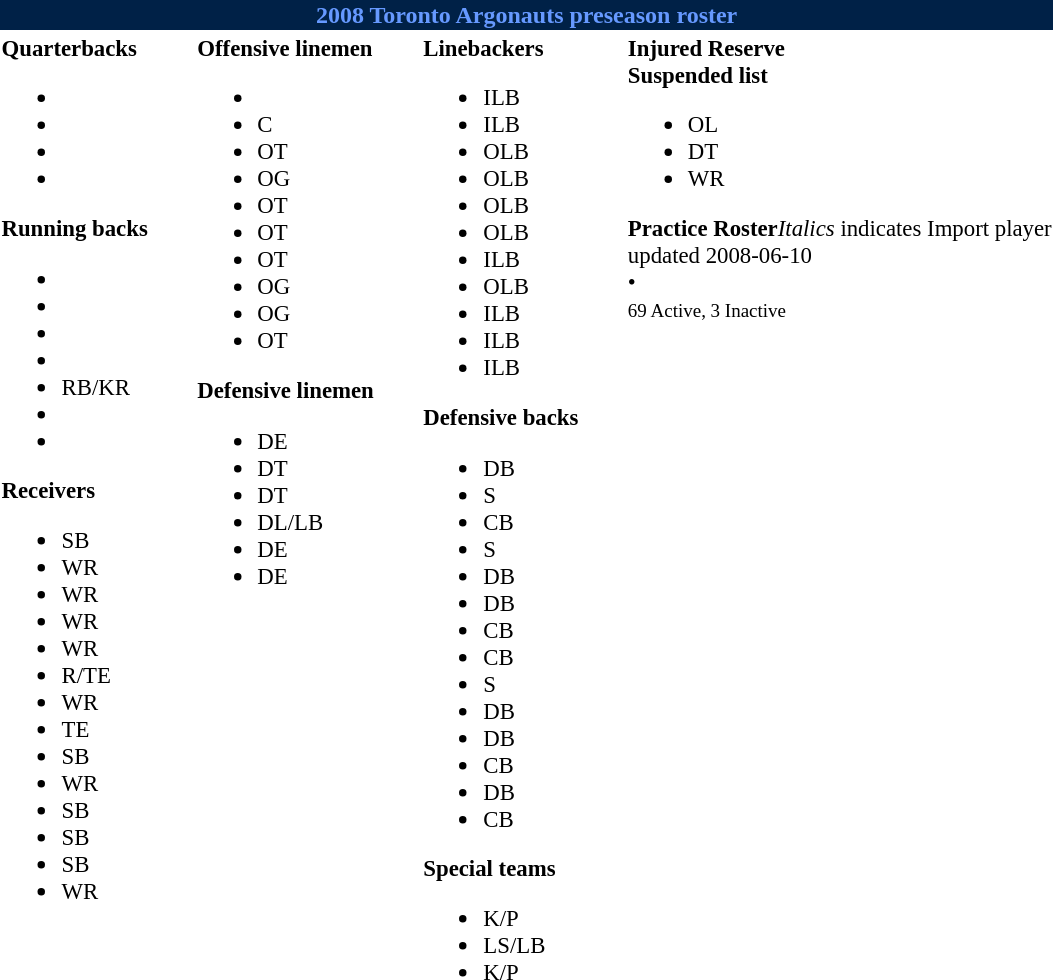<table class="toccolours" style="text-align: left;">
<tr>
<th colspan="7" style="background:#002147; color:#69f; text-align:center;"><strong>2008 Toronto Argonauts preseason roster</strong></th>
</tr>
<tr>
<td style="font-size:95%; vertical-align:top;"><strong>Quarterbacks</strong><br><ul><li></li><li></li><li></li><li></li></ul><strong>Running backs</strong><ul><li></li><li></li><li></li><li></li><li> RB/KR</li><li></li><li></li></ul><strong>Receivers</strong><ul><li> SB</li><li> WR</li><li> WR</li><li> WR</li><li> WR</li><li> R/TE</li><li> WR</li><li> TE</li><li> SB</li><li> WR</li><li> SB</li><li> SB</li><li> SB</li><li> WR</li></ul></td>
<td style="width: 25px;"></td>
<td style="font-size:95%; vertical-align:top;"><strong>Offensive linemen</strong><br><ul><li></li><li> C</li><li> OT</li><li> OG</li><li> OT</li><li> OT</li><li> OT</li><li> OG</li><li> OG</li><li> OT</li></ul><strong>Defensive linemen</strong><ul><li> DE</li><li> DT</li><li>  DT</li><li> DL/LB</li><li> DE</li><li> DE</li></ul></td>
<td style="width: 25px;"></td>
<td style="font-size:95%; vertical-align:top;"><strong>Linebackers</strong><br><ul><li> ILB</li><li> ILB</li><li> OLB</li><li> OLB</li><li> OLB</li><li> OLB</li><li> ILB</li><li> OLB</li><li> ILB</li><li> ILB</li><li> ILB</li></ul><strong>Defensive backs</strong><ul><li> DB</li><li> S</li><li> CB</li><li> S</li><li> DB</li><li> DB</li><li> CB</li><li> CB</li><li> S</li><li> DB</li><li> DB</li><li> CB</li><li> DB</li><li> CB</li></ul><strong>Special teams</strong><ul><li> K/P</li><li> LS/LB</li><li> K/P</li></ul></td>
<td style="width: 25px;"></td>
<td style="font-size:95%; vertical-align:top;"><strong>Injured Reserve</strong> <br><strong>Suspended list</strong><ul><li> OL</li><li> DT</li><li> WR</li></ul><strong>Practice Roster</strong><em>Italics</em> indicates Import player<br>
<span></span> updated 2008-06-10<br>
<span></span> • <span></span><br>
<small>69 Active, 3 Inactive</small></td>
</tr>
</table>
